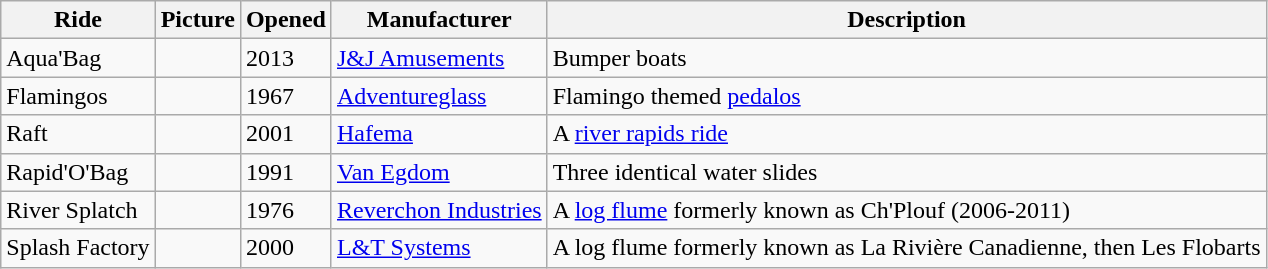<table class="wikitable sortable">
<tr>
<th>Ride</th>
<th>Picture</th>
<th>Opened</th>
<th>Manufacturer</th>
<th>Description</th>
</tr>
<tr>
<td>Aqua'Bag</td>
<td></td>
<td>2013</td>
<td><a href='#'>J&J Amusements</a></td>
<td>Bumper boats</td>
</tr>
<tr>
<td>Flamingos</td>
<td> </td>
<td>1967</td>
<td><a href='#'>Adventureglass</a></td>
<td>Flamingo themed <a href='#'>pedalos</a></td>
</tr>
<tr>
<td>Raft</td>
<td> </td>
<td>2001</td>
<td><a href='#'>Hafema</a></td>
<td>A <a href='#'>river rapids ride</a></td>
</tr>
<tr>
<td>Rapid'O'Bag</td>
<td> </td>
<td>1991</td>
<td><a href='#'>Van Egdom</a></td>
<td>Three identical water slides</td>
</tr>
<tr>
<td>River Splatch</td>
<td> </td>
<td>1976</td>
<td><a href='#'>Reverchon Industries</a></td>
<td>A <a href='#'>log flume</a> formerly known as Ch'Plouf (2006-2011)</td>
</tr>
<tr>
<td>Splash Factory</td>
<td> </td>
<td>2000</td>
<td><a href='#'>L&T Systems</a></td>
<td>A log flume formerly known as La Rivière Canadienne, then Les Flobarts</td>
</tr>
</table>
